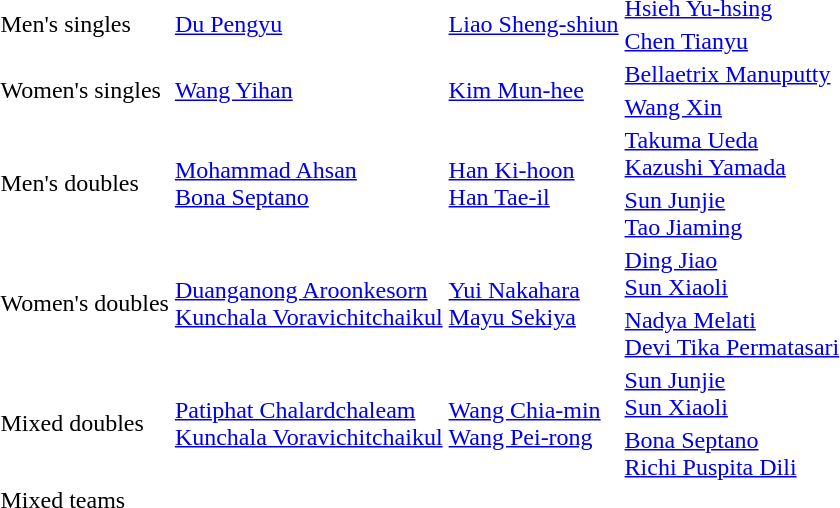<table>
<tr>
<td rowspan="2">Men's singles</td>
<td rowspan="2"> <a href='#'>Du Pengyu</a></td>
<td rowspan="2"> <a href='#'>Liao Sheng-shiun</a></td>
<td> <a href='#'>Hsieh Yu-hsing</a></td>
</tr>
<tr>
<td> <a href='#'>Chen Tianyu</a></td>
</tr>
<tr>
<td rowspan="2">Women's singles</td>
<td rowspan="2"> <a href='#'>Wang Yihan</a></td>
<td rowspan="2"> <a href='#'>Kim Mun-hee</a></td>
<td> <a href='#'>Bellaetrix Manuputty</a></td>
</tr>
<tr>
<td> <a href='#'>Wang Xin</a></td>
</tr>
<tr>
<td rowspan="2">Men's doubles</td>
<td rowspan="2"> <a href='#'>Mohammad Ahsan</a><br> <a href='#'>Bona Septano</a></td>
<td rowspan="2"> <a href='#'>Han Ki-hoon</a><br> <a href='#'>Han Tae-il</a></td>
<td> <a href='#'>Takuma Ueda</a><br> <a href='#'>Kazushi Yamada</a></td>
</tr>
<tr>
<td> <a href='#'>Sun Junjie</a><br> <a href='#'>Tao Jiaming</a></td>
</tr>
<tr>
<td rowspan="2">Women's doubles</td>
<td rowspan="2"> <a href='#'>Duanganong Aroonkesorn</a><br> <a href='#'>Kunchala Voravichitchaikul</a></td>
<td rowspan="2"> <a href='#'>Yui Nakahara</a><br> <a href='#'>Mayu Sekiya</a></td>
<td> <a href='#'>Ding Jiao</a><br> <a href='#'>Sun Xiaoli</a></td>
</tr>
<tr>
<td> <a href='#'>Nadya Melati</a><br> <a href='#'>Devi Tika Permatasari</a></td>
</tr>
<tr>
<td rowspan="2">Mixed doubles</td>
<td rowspan="2"> <a href='#'>Patiphat Chalardchaleam</a><br> <a href='#'>Kunchala Voravichitchaikul</a></td>
<td rowspan="2"> <a href='#'>Wang Chia-min</a><br> <a href='#'>Wang Pei-rong</a></td>
<td> <a href='#'>Sun Junjie</a><br> <a href='#'>Sun Xiaoli</a></td>
</tr>
<tr>
<td> <a href='#'>Bona Septano</a><br> <a href='#'>Richi Puspita Dili</a></td>
</tr>
<tr>
<td rowspan="2">Mixed teams</td>
<td align="center" rowspan="2"></td>
<td align="center" rowspan="2"></td>
<td align="center"></td>
</tr>
<tr>
<td align="center"></td>
</tr>
</table>
